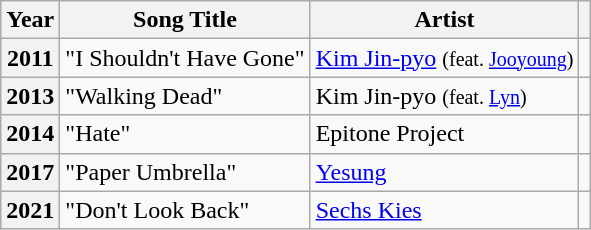<table class="wikitable sortable plainrowheaders">
<tr>
<th scope="col">Year</th>
<th scope="col">Song Title</th>
<th scope="col">Artist</th>
<th scope="col" class="unsortable"></th>
</tr>
<tr>
<th scope="row">2011</th>
<td>"I Shouldn't Have Gone" </td>
<td><a href='#'>Kim Jin-pyo</a> <small>(feat. <a href='#'>Jooyoung</a>)</small></td>
<td style="text-align:center"></td>
</tr>
<tr>
<th scope="row">2013</th>
<td>"Walking Dead"</td>
<td>Kim Jin-pyo <small>(feat. <a href='#'>Lyn</a>)</small></td>
<td style="text-align:center"></td>
</tr>
<tr>
<th scope="row">2014</th>
<td>"Hate"</td>
<td>Epitone Project</td>
<td style="text-align:center"></td>
</tr>
<tr>
<th scope="row">2017</th>
<td>"Paper Umbrella"</td>
<td><a href='#'>Yesung</a></td>
<td style="text-align:center"></td>
</tr>
<tr>
<th scope="row">2021</th>
<td>"Don't Look Back"</td>
<td><a href='#'>Sechs Kies</a></td>
<td style="text-align:center"></td>
</tr>
</table>
